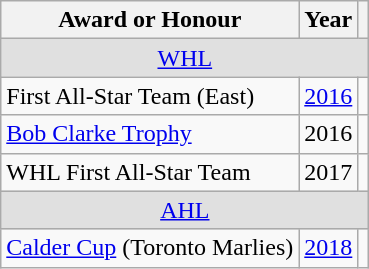<table class="wikitable">
<tr>
<th>Award or Honour</th>
<th>Year</th>
<th></th>
</tr>
<tr ALIGN="center" bgcolor="#e0e0e0">
<td colspan="3"><a href='#'>WHL</a></td>
</tr>
<tr>
<td>First All-Star Team (East)</td>
<td><a href='#'>2016</a></td>
<td></td>
</tr>
<tr>
<td><a href='#'>Bob Clarke Trophy</a></td>
<td>2016</td>
<td></td>
</tr>
<tr>
<td>WHL First All-Star Team</td>
<td>2017</td>
<td></td>
</tr>
<tr ALIGN="center" bgcolor="#e0e0e0">
<td colspan="3"><a href='#'>AHL</a></td>
</tr>
<tr>
<td><a href='#'>Calder Cup</a> (Toronto Marlies)</td>
<td><a href='#'>2018</a></td>
<td></td>
</tr>
</table>
